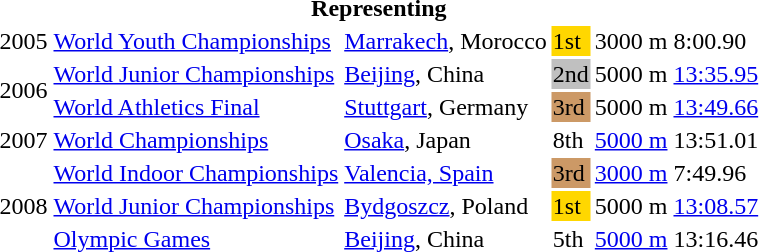<table>
<tr>
<th colspan="6">Representing </th>
</tr>
<tr>
<td>2005</td>
<td><a href='#'>World Youth Championships</a></td>
<td><a href='#'>Marrakech</a>, Morocco</td>
<td bgcolor=gold>1st</td>
<td>3000 m</td>
<td>8:00.90</td>
</tr>
<tr>
<td rowspan=2>2006</td>
<td><a href='#'>World Junior Championships</a></td>
<td><a href='#'>Beijing</a>, China</td>
<td bgcolor=silver>2nd</td>
<td>5000 m</td>
<td><a href='#'>13:35.95</a></td>
</tr>
<tr>
<td><a href='#'>World Athletics Final</a></td>
<td><a href='#'>Stuttgart</a>, Germany</td>
<td bgcolor=cc9966>3rd</td>
<td>5000 m</td>
<td><a href='#'>13:49.66</a></td>
</tr>
<tr>
<td>2007</td>
<td><a href='#'>World Championships</a></td>
<td><a href='#'>Osaka</a>, Japan</td>
<td>8th</td>
<td><a href='#'>5000 m</a></td>
<td>13:51.01</td>
</tr>
<tr>
<td rowspan=3>2008</td>
<td><a href='#'>World Indoor Championships</a></td>
<td><a href='#'>Valencia, Spain</a></td>
<td bgcolor=cc9966>3rd</td>
<td><a href='#'>3000 m</a></td>
<td>7:49.96</td>
</tr>
<tr>
<td><a href='#'>World Junior Championships</a></td>
<td><a href='#'>Bydgoszcz</a>, Poland</td>
<td bgcolor=gold>1st</td>
<td>5000 m</td>
<td><a href='#'>13:08.57</a></td>
</tr>
<tr>
<td><a href='#'>Olympic Games</a></td>
<td><a href='#'>Beijing</a>, China</td>
<td>5th</td>
<td><a href='#'>5000 m</a></td>
<td>13:16.46</td>
</tr>
</table>
